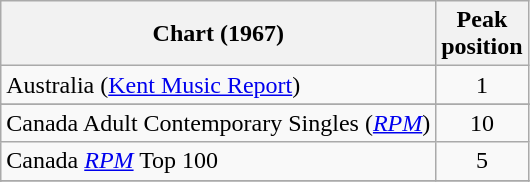<table class="wikitable sortable">
<tr>
<th>Chart (1967)</th>
<th>Peak<br>position</th>
</tr>
<tr>
<td>Australia (<a href='#'>Kent Music Report</a>)</td>
<td style="text-align:center;">1</td>
</tr>
<tr>
</tr>
<tr>
</tr>
<tr>
</tr>
<tr>
<td>Canada Adult Contemporary Singles (<em><a href='#'>RPM</a></em>)</td>
<td style="text-align:center;">10</td>
</tr>
<tr>
<td>Canada <em><a href='#'>RPM</a></em> Top 100</td>
<td style="text-align:center;">5</td>
</tr>
<tr>
</tr>
<tr>
</tr>
<tr>
</tr>
<tr>
</tr>
<tr>
</tr>
<tr>
</tr>
<tr>
</tr>
</table>
